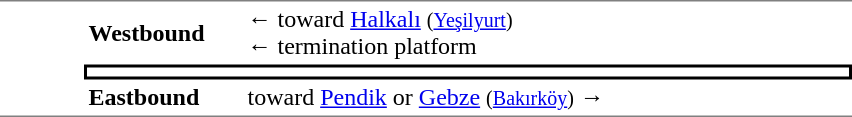<table table border=0 cellspacing=0 cellpadding=3>
<tr>
<td style="border-top:solid 1px gray;border-bottom:solid 1px gray;" width=50 rowspan=3 valign=top></td>
<td style="border-top:solid 1px gray;" width=100><strong>Westbound</strong></td>
<td style="border-top:solid 1px gray;" width=400>←  toward <a href='#'>Halkalı</a> <small>(<a href='#'>Yeşilyurt</a>)</small><br>←  termination platform</td>
</tr>
<tr>
<td style="border-top:solid 2px black;border-right:solid 2px black;border-left:solid 2px black;border-bottom:solid 2px black;text-align:center;" colspan=2></td>
</tr>
<tr>
<td style="border-bottom:solid 1px gray;"><strong>Eastbound</strong></td>
<td style="border-bottom:solid 1px gray;"> toward <a href='#'>Pendik</a> or <a href='#'>Gebze</a> <small>(<a href='#'>Bakırköy</a>)</small> →</td>
</tr>
</table>
